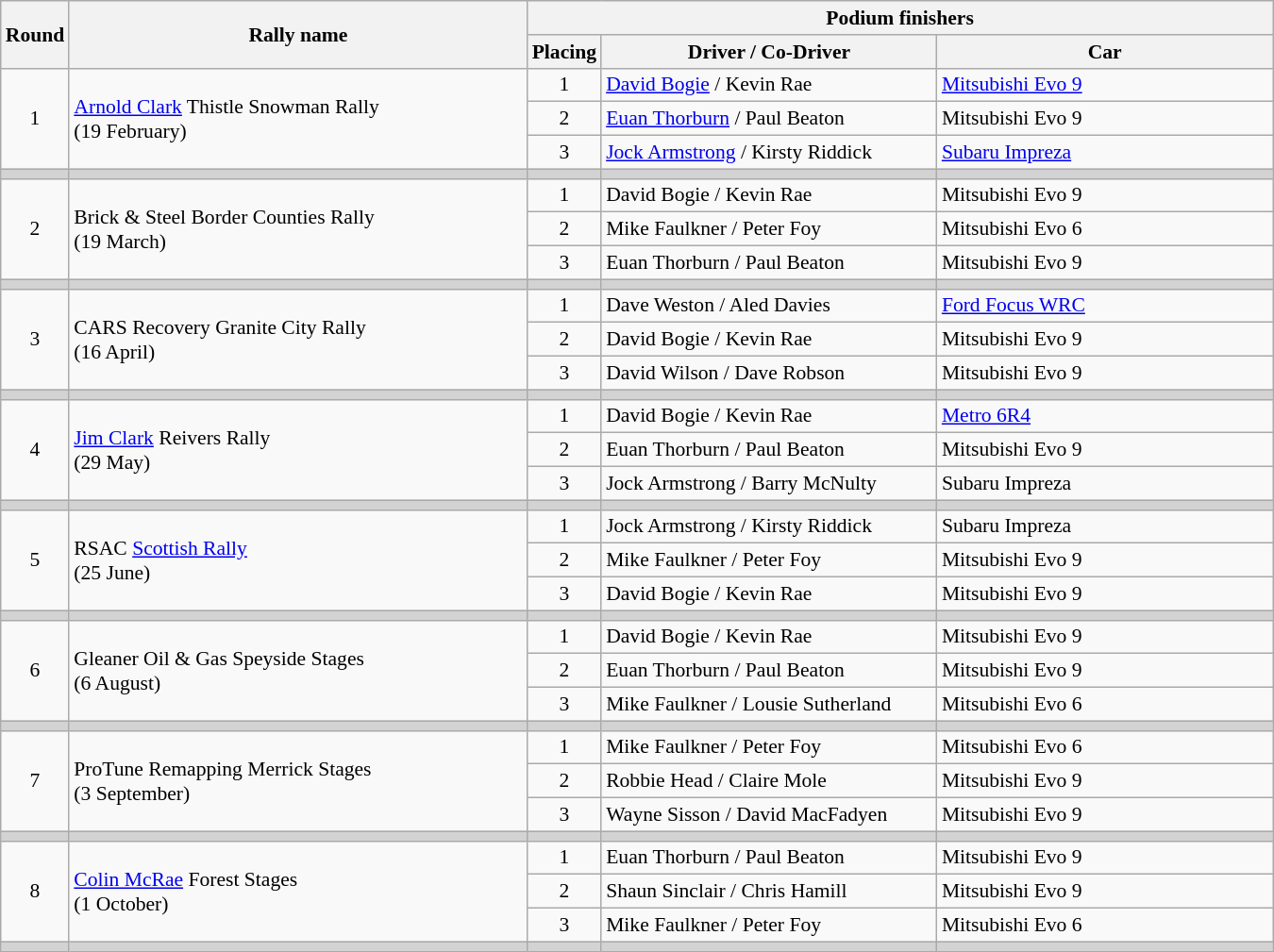<table class="wikitable" style="font-size:90%;">
<tr>
<th rowspan=2>Round</th>
<th style="width:22em" rowspan=2>Rally name</th>
<th colspan=3>Podium finishers </th>
</tr>
<tr>
<th>Placing</th>
<th style="width:16em">Driver / Co-Driver</th>
<th style="width:16em">Car</th>
</tr>
<tr>
<td rowspan=3 align=center>1</td>
<td rowspan=3><a href='#'>Arnold Clark</a> Thistle Snowman Rally<br>(19 February)</td>
<td align=center>1</td>
<td><a href='#'>David Bogie</a> / Kevin Rae</td>
<td><a href='#'>Mitsubishi Evo 9</a></td>
</tr>
<tr>
<td align=center>2</td>
<td><a href='#'>Euan Thorburn</a> / Paul Beaton</td>
<td>Mitsubishi Evo 9</td>
</tr>
<tr>
<td align=center>3</td>
<td><a href='#'>Jock Armstrong</a> / Kirsty Riddick</td>
<td><a href='#'>Subaru Impreza</a></td>
</tr>
<tr style="background:lightgrey;">
<td></td>
<td></td>
<td></td>
<td></td>
<td></td>
</tr>
<tr>
<td rowspan=3 align=center>2</td>
<td rowspan=3>Brick & Steel Border Counties Rally <br>(19 March)</td>
<td align=center>1</td>
<td>David Bogie / Kevin Rae</td>
<td>Mitsubishi Evo 9</td>
</tr>
<tr>
<td align=center>2</td>
<td>Mike Faulkner / Peter Foy</td>
<td>Mitsubishi Evo 6</td>
</tr>
<tr>
<td align=center>3</td>
<td>Euan Thorburn / Paul Beaton</td>
<td>Mitsubishi Evo 9</td>
</tr>
<tr style="background:lightgrey;">
<td></td>
<td></td>
<td></td>
<td></td>
<td></td>
</tr>
<tr>
<td rowspan=3 align=center>3</td>
<td rowspan=3>CARS Recovery Granite City Rally <br>(16 April)</td>
<td align=center>1</td>
<td>Dave Weston / Aled Davies</td>
<td><a href='#'>Ford Focus WRC</a></td>
</tr>
<tr>
<td align=center>2</td>
<td>David Bogie / Kevin Rae</td>
<td>Mitsubishi Evo 9</td>
</tr>
<tr>
<td align=center>3</td>
<td>David Wilson / Dave Robson</td>
<td>Mitsubishi Evo 9</td>
</tr>
<tr style="background:lightgrey;">
<td></td>
<td></td>
<td></td>
<td></td>
<td></td>
</tr>
<tr>
<td rowspan=3 align=center>4</td>
<td rowspan=3><a href='#'>Jim Clark</a> Reivers Rally<br>(29 May)</td>
<td align=center>1</td>
<td>David Bogie / Kevin Rae</td>
<td><a href='#'>Metro 6R4</a></td>
</tr>
<tr>
<td align=center>2</td>
<td>Euan Thorburn / Paul Beaton</td>
<td>Mitsubishi Evo 9</td>
</tr>
<tr>
<td align=center>3</td>
<td>Jock Armstrong / Barry McNulty</td>
<td>Subaru Impreza</td>
</tr>
<tr style="background:lightgrey;">
<td></td>
<td></td>
<td></td>
<td></td>
<td></td>
</tr>
<tr>
<td rowspan=3 align=center>5</td>
<td rowspan=3>RSAC <a href='#'>Scottish Rally</a><br>(25 June)</td>
<td align=center>1</td>
<td>Jock Armstrong / Kirsty Riddick</td>
<td>Subaru Impreza</td>
</tr>
<tr>
<td align=center>2</td>
<td>Mike Faulkner / Peter Foy</td>
<td>Mitsubishi Evo 9</td>
</tr>
<tr>
<td align=center>3</td>
<td>David Bogie / Kevin Rae</td>
<td>Mitsubishi Evo 9</td>
</tr>
<tr style="background:lightgrey;">
<td></td>
<td></td>
<td></td>
<td></td>
<td></td>
</tr>
<tr>
<td rowspan=3 align=center>6</td>
<td rowspan=3>Gleaner Oil & Gas Speyside Stages <br>(6 August)</td>
<td align=center>1</td>
<td>David Bogie / Kevin Rae</td>
<td>Mitsubishi Evo 9</td>
</tr>
<tr>
<td align=center>2</td>
<td>Euan Thorburn / Paul Beaton</td>
<td>Mitsubishi Evo 9</td>
</tr>
<tr>
<td align=center>3</td>
<td>Mike Faulkner / Lousie Sutherland</td>
<td>Mitsubishi Evo 6</td>
</tr>
<tr style="background:lightgrey;">
<td></td>
<td></td>
<td></td>
<td></td>
<td></td>
</tr>
<tr>
<td rowspan=3 align=center>7</td>
<td rowspan=3>ProTune Remapping Merrick Stages <br>(3 September)</td>
<td align=center>1</td>
<td>Mike Faulkner / Peter Foy</td>
<td>Mitsubishi Evo 6</td>
</tr>
<tr>
<td align=center>2</td>
<td>Robbie Head / Claire Mole</td>
<td>Mitsubishi Evo 9</td>
</tr>
<tr>
<td align=center>3</td>
<td>Wayne Sisson / David MacFadyen</td>
<td>Mitsubishi Evo 9</td>
</tr>
<tr style="background:lightgrey;">
<td></td>
<td></td>
<td></td>
<td></td>
<td></td>
</tr>
<tr>
<td rowspan=3 align=center>8</td>
<td rowspan=3><a href='#'>Colin McRae</a> Forest Stages <br>(1 October)</td>
<td align=center>1</td>
<td>Euan Thorburn / Paul Beaton</td>
<td>Mitsubishi Evo 9</td>
</tr>
<tr>
<td align=center>2</td>
<td>Shaun Sinclair / Chris Hamill</td>
<td>Mitsubishi Evo 9</td>
</tr>
<tr>
<td align=center>3</td>
<td>Mike Faulkner / Peter Foy</td>
<td>Mitsubishi Evo 6</td>
</tr>
<tr style="background:lightgrey;">
<td></td>
<td></td>
<td></td>
<td></td>
<td></td>
</tr>
</table>
